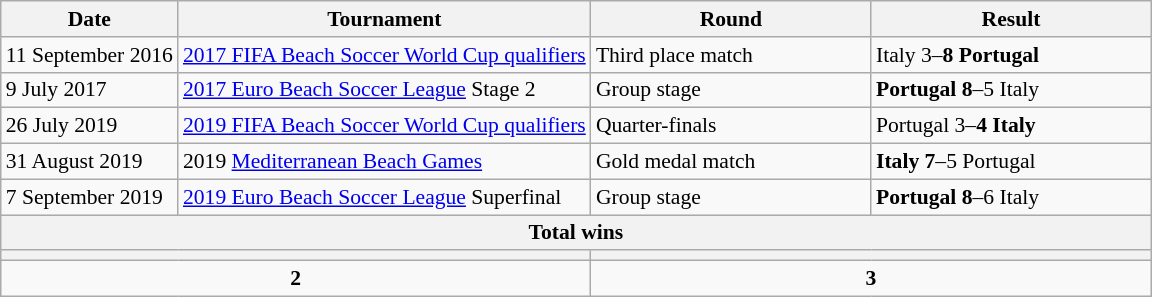<table class="wikitable" style=font-size:90%>
<tr>
<th>Date</th>
<th>Tournament</th>
<th width=180>Round</th>
<th width=180>Result</th>
</tr>
<tr>
<td>11 September 2016</td>
<td><a href='#'>2017 FIFA Beach Soccer World Cup qualifiers</a></td>
<td>Third place match</td>
<td>Italy 3–<strong>8 Portugal</strong></td>
</tr>
<tr>
<td>9 July 2017</td>
<td><a href='#'>2017 Euro Beach Soccer League</a> Stage 2</td>
<td>Group stage</td>
<td><strong>Portugal 8</strong>–5 Italy</td>
</tr>
<tr>
<td>26 July 2019</td>
<td><a href='#'>2019 FIFA Beach Soccer World Cup qualifiers</a></td>
<td>Quarter-finals</td>
<td>Portugal 3–<strong>4 Italy</strong></td>
</tr>
<tr>
<td>31 August 2019</td>
<td>2019 <a href='#'>Mediterranean Beach Games</a></td>
<td>Gold medal match</td>
<td><strong>Italy 7</strong>–5 Portugal</td>
</tr>
<tr>
<td>7 September 2019</td>
<td><a href='#'>2019 Euro Beach Soccer League</a> Superfinal</td>
<td>Group stage</td>
<td><strong>Portugal 8</strong>–6 Italy</td>
</tr>
<tr>
<th colspan=4>Total wins</th>
</tr>
<tr>
<th colspan=2></th>
<th colspan=2></th>
</tr>
<tr>
<td colspan=2 align=center><strong>2</strong></td>
<td align=center colspan=2><strong>3</strong></td>
</tr>
</table>
